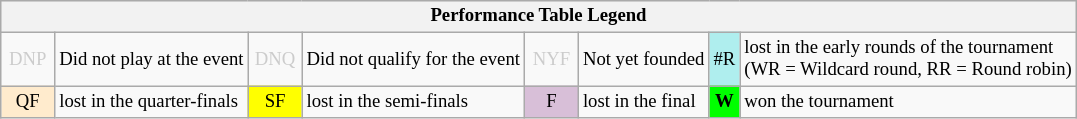<table class="wikitable" style="font-size:78%;">
<tr style="background:#efefef;">
<th colspan="8">Performance Table Legend</th>
</tr>
<tr>
<td style="color:#ccc; text-align:center; width:30px;">DNP</td>
<td>Did not play at the event</td>
<td style="color:#ccc; text-align:center; width:30px;">DNQ</td>
<td>Did not qualify for the event</td>
<td style="color:#ccc; text-align:center; width:30px;">NYF</td>
<td>Not yet founded</td>
<td style="text-align:center; background:#afeeee;">#R</td>
<td>lost in the early rounds of the tournament<br>(WR = Wildcard round, RR = Round robin)</td>
</tr>
<tr>
<td style="text-align:center; background:#ffebcd;">QF</td>
<td>lost in the quarter-finals</td>
<td style="text-align:center; background:yellow;">SF</td>
<td>lost in the semi-finals</td>
<td style="text-align:center; background:thistle;">F</td>
<td>lost in the final</td>
<td style="text-align:center; background:#0f0;"><strong>W</strong></td>
<td>won the tournament</td>
</tr>
</table>
